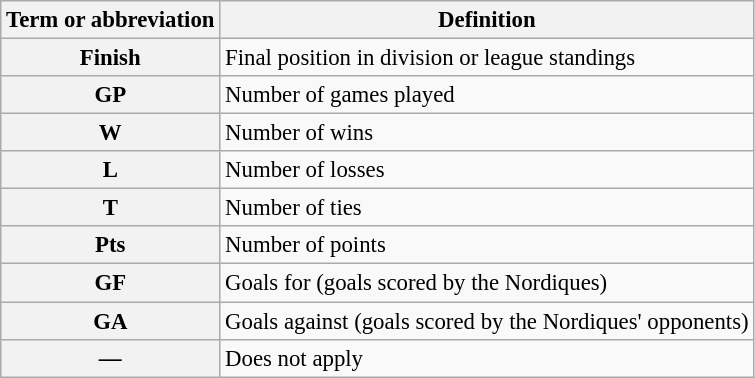<table class="wikitable" style="font-size:95%">
<tr>
<th scope="col">Term or abbreviation</th>
<th scope="col">Definition</th>
</tr>
<tr>
<th scope="row">Finish</th>
<td>Final position in division or league standings</td>
</tr>
<tr>
<th scope="row">GP</th>
<td>Number of games played</td>
</tr>
<tr>
<th scope="row">W</th>
<td>Number of wins</td>
</tr>
<tr>
<th scope="row">L</th>
<td>Number of losses</td>
</tr>
<tr>
<th scope="row">T</th>
<td>Number of ties</td>
</tr>
<tr>
<th scope="row">Pts</th>
<td>Number of points</td>
</tr>
<tr>
<th scope="row">GF</th>
<td>Goals for (goals scored by the Nordiques)</td>
</tr>
<tr>
<th scope="row">GA</th>
<td>Goals against (goals scored by the Nordiques' opponents)</td>
</tr>
<tr>
<th scope="row">—</th>
<td>Does not apply</td>
</tr>
</table>
